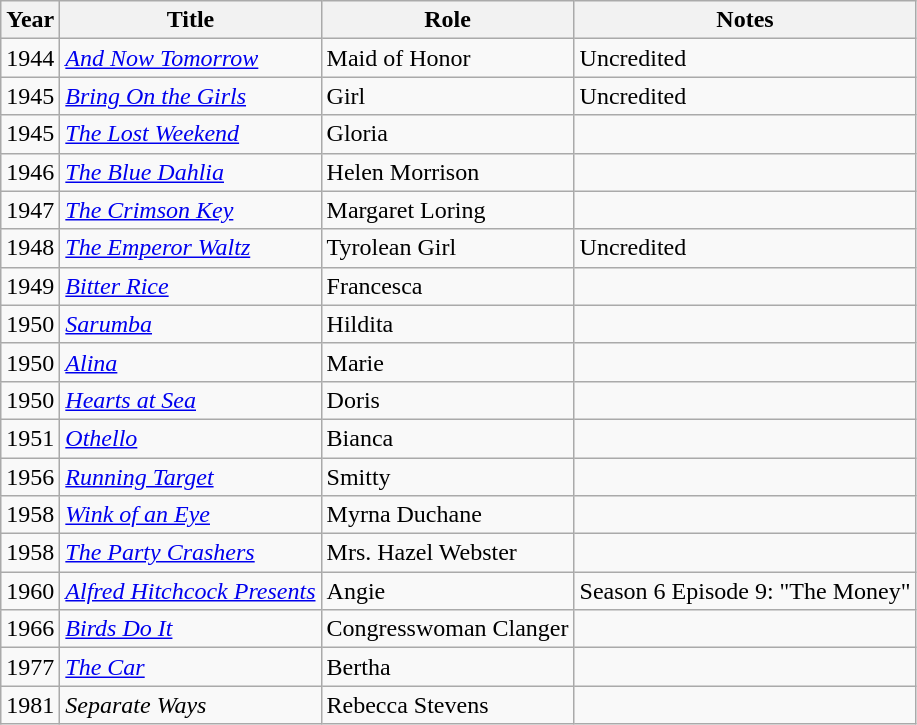<table class="wikitable sortable">
<tr>
<th>Year</th>
<th>Title</th>
<th>Role</th>
<th>Notes</th>
</tr>
<tr>
<td>1944</td>
<td><em><a href='#'>And Now Tomorrow</a></em></td>
<td>Maid of Honor</td>
<td>Uncredited</td>
</tr>
<tr>
<td>1945</td>
<td><em><a href='#'>Bring On the Girls</a></em></td>
<td>Girl</td>
<td>Uncredited</td>
</tr>
<tr>
<td>1945</td>
<td><em><a href='#'>The Lost Weekend</a></em></td>
<td>Gloria</td>
<td></td>
</tr>
<tr>
<td>1946</td>
<td><em><a href='#'>The Blue Dahlia</a></em></td>
<td>Helen Morrison</td>
<td></td>
</tr>
<tr>
<td>1947</td>
<td><em><a href='#'>The Crimson Key</a></em></td>
<td>Margaret Loring</td>
<td></td>
</tr>
<tr>
<td>1948</td>
<td><em><a href='#'>The Emperor Waltz</a></em></td>
<td>Tyrolean Girl</td>
<td>Uncredited</td>
</tr>
<tr>
<td>1949</td>
<td><em><a href='#'>Bitter Rice</a></em></td>
<td>Francesca</td>
<td></td>
</tr>
<tr>
<td>1950</td>
<td><em><a href='#'>Sarumba</a></em></td>
<td>Hildita</td>
<td></td>
</tr>
<tr>
<td>1950</td>
<td><em><a href='#'>Alina</a></em></td>
<td>Marie</td>
<td></td>
</tr>
<tr>
<td>1950</td>
<td><em><a href='#'>Hearts at Sea</a></em></td>
<td>Doris</td>
<td></td>
</tr>
<tr>
<td>1951</td>
<td><em><a href='#'>Othello</a></em></td>
<td>Bianca</td>
<td></td>
</tr>
<tr>
<td>1956</td>
<td><em><a href='#'>Running Target</a></em></td>
<td>Smitty</td>
<td></td>
</tr>
<tr>
<td>1958</td>
<td><em><a href='#'>Wink of an Eye</a></em></td>
<td>Myrna Duchane</td>
<td></td>
</tr>
<tr>
<td>1958</td>
<td><em><a href='#'>The Party Crashers</a></em></td>
<td>Mrs. Hazel Webster</td>
<td></td>
</tr>
<tr>
<td>1960</td>
<td><em><a href='#'>Alfred Hitchcock Presents</a></em></td>
<td>Angie</td>
<td>Season 6 Episode 9: "The Money"</td>
</tr>
<tr>
<td>1966</td>
<td><em><a href='#'>Birds Do It</a></em></td>
<td>Congresswoman Clanger</td>
<td></td>
</tr>
<tr>
<td>1977</td>
<td><em><a href='#'>The Car</a></em></td>
<td>Bertha</td>
<td></td>
</tr>
<tr>
<td>1981</td>
<td><em>Separate Ways</em></td>
<td>Rebecca Stevens</td>
<td></td>
</tr>
</table>
